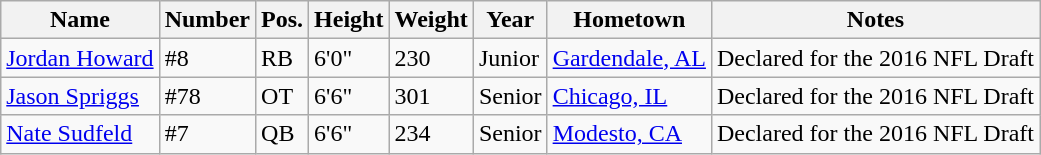<table class="wikitable sortable">
<tr>
<th>Name</th>
<th>Number</th>
<th>Pos.</th>
<th>Height</th>
<th>Weight</th>
<th>Year</th>
<th>Hometown</th>
<th class="unsortable">Notes</th>
</tr>
<tr>
<td><a href='#'>Jordan Howard</a></td>
<td>#8</td>
<td>RB</td>
<td>6'0"</td>
<td>230</td>
<td>Junior</td>
<td><a href='#'>Gardendale, AL</a></td>
<td>Declared for the 2016 NFL Draft</td>
</tr>
<tr>
<td><a href='#'>Jason Spriggs</a></td>
<td>#78</td>
<td>OT</td>
<td>6'6"</td>
<td>301</td>
<td>Senior</td>
<td><a href='#'>Chicago, IL</a></td>
<td>Declared for the 2016 NFL Draft</td>
</tr>
<tr>
<td><a href='#'>Nate Sudfeld</a></td>
<td>#7</td>
<td>QB</td>
<td>6'6"</td>
<td>234</td>
<td>Senior</td>
<td><a href='#'>Modesto, CA</a></td>
<td>Declared for the 2016 NFL Draft</td>
</tr>
</table>
